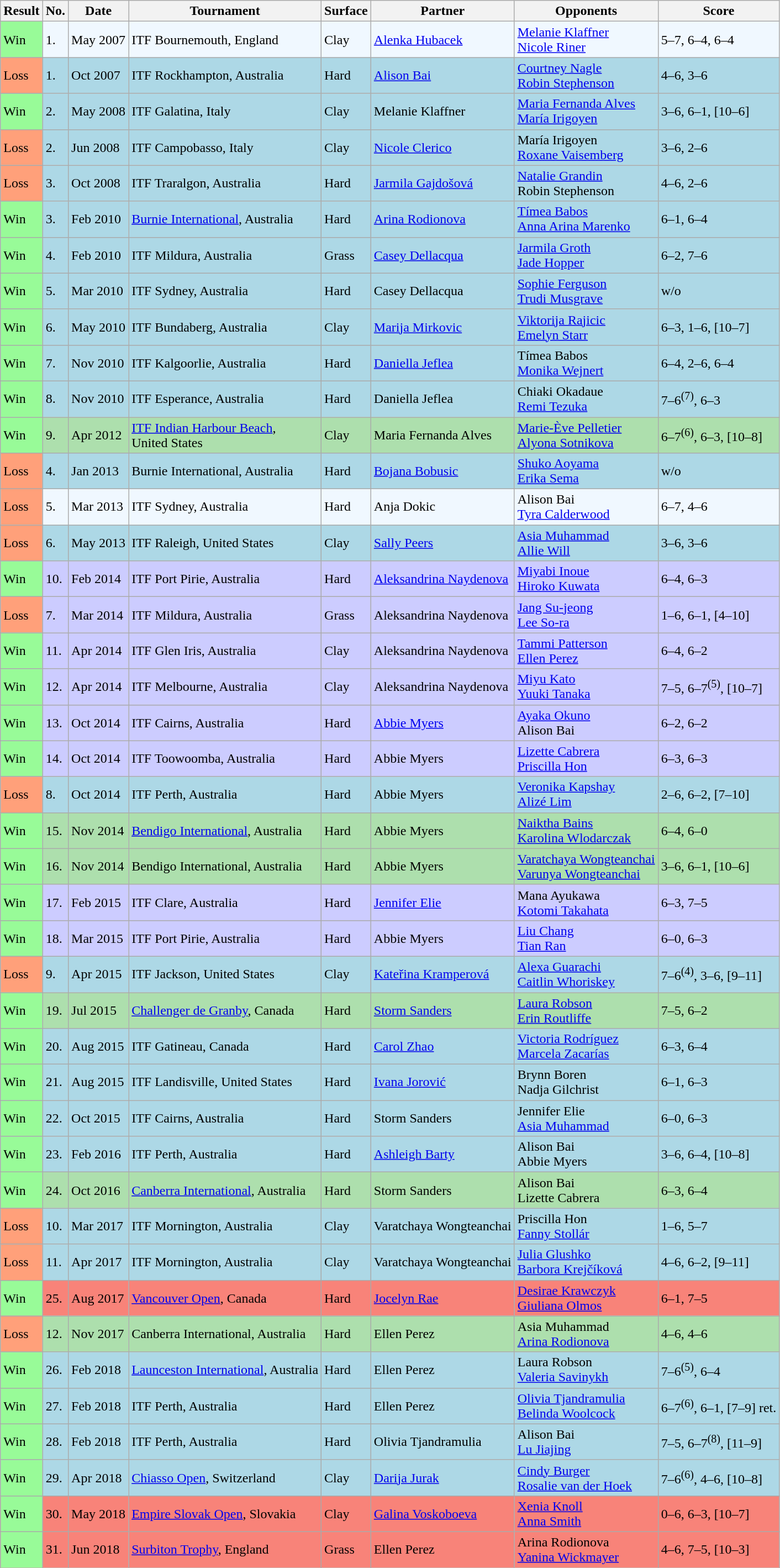<table class="sortable wikitable">
<tr>
<th>Result</th>
<th class=unsortable>No.</th>
<th>Date</th>
<th>Tournament</th>
<th>Surface</th>
<th>Partner</th>
<th>Opponents</th>
<th class=unsortable>Score</th>
</tr>
<tr style="background:#f0f8ff;">
<td style="background:#98fb98;">Win</td>
<td>1.</td>
<td>May 2007</td>
<td>ITF Bournemouth, England</td>
<td>Clay</td>
<td> <a href='#'>Alenka Hubacek</a></td>
<td> <a href='#'>Melanie Klaffner</a> <br>  <a href='#'>Nicole Riner</a></td>
<td>5–7, 6–4, 6–4</td>
</tr>
<tr style="background:lightblue;">
<td style="background:#ffa07a;">Loss</td>
<td>1.</td>
<td>Oct 2007</td>
<td>ITF Rockhampton, Australia</td>
<td>Hard</td>
<td> <a href='#'>Alison Bai</a></td>
<td> <a href='#'>Courtney Nagle</a> <br>  <a href='#'>Robin Stephenson</a></td>
<td>4–6, 3–6</td>
</tr>
<tr style="background:lightblue;">
<td style="background:#98fb98;">Win</td>
<td>2.</td>
<td>May 2008</td>
<td>ITF Galatina, Italy</td>
<td>Clay</td>
<td> Melanie Klaffner</td>
<td> <a href='#'>Maria Fernanda Alves</a> <br>  <a href='#'>María Irigoyen</a></td>
<td>3–6, 6–1, [10–6]</td>
</tr>
<tr style="background:lightblue;">
<td style="background:#ffa07a;">Loss</td>
<td>2.</td>
<td>Jun 2008</td>
<td>ITF Campobasso, Italy</td>
<td>Clay</td>
<td> <a href='#'>Nicole Clerico</a></td>
<td> María Irigoyen <br>  <a href='#'>Roxane Vaisemberg</a></td>
<td>3–6, 2–6</td>
</tr>
<tr style="background:lightblue;">
<td style="background:#ffa07a;">Loss</td>
<td>3.</td>
<td>Oct 2008</td>
<td>ITF Traralgon, Australia</td>
<td>Hard</td>
<td> <a href='#'>Jarmila Gajdošová</a></td>
<td> <a href='#'>Natalie Grandin</a> <br>  Robin Stephenson</td>
<td>4–6, 2–6</td>
</tr>
<tr style="background:lightblue;">
<td style="background:#98fb98;">Win</td>
<td>3.</td>
<td>Feb 2010</td>
<td><a href='#'>Burnie International</a>, Australia</td>
<td>Hard</td>
<td> <a href='#'>Arina Rodionova</a></td>
<td> <a href='#'>Tímea Babos</a> <br>  <a href='#'>Anna Arina Marenko</a></td>
<td>6–1, 6–4</td>
</tr>
<tr style="background:lightblue;">
<td style="background:#98fb98;">Win</td>
<td>4.</td>
<td>Feb 2010</td>
<td>ITF Mildura, Australia</td>
<td>Grass</td>
<td> <a href='#'>Casey Dellacqua</a></td>
<td> <a href='#'>Jarmila Groth</a> <br>  <a href='#'>Jade Hopper</a></td>
<td>6–2, 7–6</td>
</tr>
<tr style="background:lightblue;">
<td style="background:#98fb98;">Win</td>
<td>5.</td>
<td>Mar 2010</td>
<td>ITF Sydney, Australia</td>
<td>Hard</td>
<td> Casey Dellacqua</td>
<td> <a href='#'>Sophie Ferguson</a> <br>  <a href='#'>Trudi Musgrave</a></td>
<td>w/o</td>
</tr>
<tr style="background:lightblue;">
<td style="background:#98fb98;">Win</td>
<td>6.</td>
<td>May 2010</td>
<td>ITF Bundaberg, Australia</td>
<td>Clay</td>
<td> <a href='#'>Marija Mirkovic</a></td>
<td> <a href='#'>Viktorija Rajicic</a> <br>  <a href='#'>Emelyn Starr</a></td>
<td>6–3, 1–6, [10–7]</td>
</tr>
<tr style="background:lightblue;">
<td style="background:#98fb98;">Win</td>
<td>7.</td>
<td>Nov 2010</td>
<td>ITF Kalgoorlie, Australia</td>
<td>Hard</td>
<td> <a href='#'>Daniella Jeflea</a></td>
<td> Tímea Babos <br>  <a href='#'>Monika Wejnert</a></td>
<td>6–4, 2–6, 6–4</td>
</tr>
<tr style="background:lightblue;">
<td style="background:#98fb98;">Win</td>
<td>8.</td>
<td>Nov 2010</td>
<td>ITF Esperance, Australia</td>
<td>Hard</td>
<td> Daniella Jeflea</td>
<td> Chiaki Okadaue <br>  <a href='#'>Remi Tezuka</a></td>
<td>7–6<sup>(7)</sup>, 6–3</td>
</tr>
<tr style="background:#addfad;">
<td style="background:#98fb98;">Win</td>
<td>9.</td>
<td>Apr 2012</td>
<td><a href='#'>ITF Indian Harbour Beach</a>, <br>United States</td>
<td>Clay</td>
<td> Maria Fernanda Alves</td>
<td> <a href='#'>Marie-Ève Pelletier</a> <br>  <a href='#'>Alyona Sotnikova</a></td>
<td>6–7<sup>(6)</sup>, 6–3, [10–8]</td>
</tr>
<tr style="background:lightblue;">
<td style="background:#ffa07a;">Loss</td>
<td>4.</td>
<td>Jan 2013</td>
<td>Burnie International, Australia</td>
<td>Hard</td>
<td> <a href='#'>Bojana Bobusic</a></td>
<td> <a href='#'>Shuko Aoyama</a> <br>  <a href='#'>Erika Sema</a></td>
<td>w/o</td>
</tr>
<tr style="background:#f0f8ff;">
<td style="background:#ffa07a;">Loss</td>
<td>5.</td>
<td>Mar 2013</td>
<td>ITF Sydney, Australia</td>
<td>Hard</td>
<td> Anja Dokic</td>
<td> Alison Bai <br>  <a href='#'>Tyra Calderwood</a></td>
<td>6–7, 4–6</td>
</tr>
<tr style="background:lightblue;">
<td style="background:#ffa07a;">Loss</td>
<td>6.</td>
<td>May 2013</td>
<td>ITF Raleigh, United States</td>
<td>Clay</td>
<td> <a href='#'>Sally Peers</a></td>
<td> <a href='#'>Asia Muhammad</a> <br>  <a href='#'>Allie Will</a></td>
<td>3–6, 3–6</td>
</tr>
<tr style="background:#ccccff;">
<td style="background:#98fb98;">Win</td>
<td>10.</td>
<td>Feb 2014</td>
<td>ITF Port Pirie, Australia</td>
<td>Hard</td>
<td> <a href='#'>Aleksandrina Naydenova</a></td>
<td> <a href='#'>Miyabi Inoue</a> <br>  <a href='#'>Hiroko Kuwata</a></td>
<td>6–4, 6–3</td>
</tr>
<tr style="background:#ccccff;">
<td style="background:#ffa07a;">Loss</td>
<td>7.</td>
<td>Mar 2014</td>
<td>ITF Mildura, Australia</td>
<td>Grass</td>
<td> Aleksandrina Naydenova</td>
<td> <a href='#'>Jang Su-jeong</a> <br>  <a href='#'>Lee So-ra</a></td>
<td>1–6, 6–1, [4–10]</td>
</tr>
<tr style="background:#ccccff;">
<td style="background:#98fb98;">Win</td>
<td>11.</td>
<td>Apr 2014</td>
<td>ITF Glen Iris, Australia</td>
<td>Clay</td>
<td> Aleksandrina Naydenova</td>
<td> <a href='#'>Tammi Patterson</a> <br>  <a href='#'>Ellen Perez</a></td>
<td>6–4, 6–2</td>
</tr>
<tr style="background:#ccccff;">
<td style="background:#98fb98;">Win</td>
<td>12.</td>
<td>Apr 2014</td>
<td>ITF Melbourne, Australia</td>
<td>Clay</td>
<td> Aleksandrina Naydenova</td>
<td> <a href='#'>Miyu Kato</a> <br>  <a href='#'>Yuuki Tanaka</a></td>
<td>7–5, 6–7<sup>(5)</sup>, [10–7]</td>
</tr>
<tr style="background:#ccccff;">
<td style="background:#98fb98;">Win</td>
<td>13.</td>
<td>Oct 2014</td>
<td>ITF Cairns, Australia</td>
<td>Hard</td>
<td> <a href='#'>Abbie Myers</a></td>
<td> <a href='#'>Ayaka Okuno</a> <br>  Alison Bai</td>
<td>6–2, 6–2</td>
</tr>
<tr style="background:#ccccff;">
<td style="background:#98fb98;">Win</td>
<td>14.</td>
<td>Oct 2014</td>
<td>ITF Toowoomba, Australia</td>
<td>Hard</td>
<td> Abbie Myers</td>
<td> <a href='#'>Lizette Cabrera</a> <br>  <a href='#'>Priscilla Hon</a></td>
<td>6–3, 6–3</td>
</tr>
<tr style="background:lightblue;">
<td style="background:#ffa07a;">Loss</td>
<td>8.</td>
<td>Oct 2014</td>
<td>ITF Perth, Australia</td>
<td>Hard</td>
<td> Abbie Myers</td>
<td> <a href='#'>Veronika Kapshay</a> <br>  <a href='#'>Alizé Lim</a></td>
<td>2–6, 6–2, [7–10]</td>
</tr>
<tr style="background:#addfad;">
<td style="background:#98fb98;">Win</td>
<td>15.</td>
<td>Nov 2014</td>
<td><a href='#'>Bendigo International</a>, Australia</td>
<td>Hard</td>
<td> Abbie Myers</td>
<td> <a href='#'>Naiktha Bains</a> <br>  <a href='#'>Karolina Wlodarczak</a></td>
<td>6–4, 6–0</td>
</tr>
<tr style="background:#addfad;">
<td style="background:#98fb98;">Win</td>
<td>16.</td>
<td>Nov 2014</td>
<td>Bendigo International, Australia</td>
<td>Hard</td>
<td> Abbie Myers</td>
<td> <a href='#'>Varatchaya Wongteanchai</a> <br>  <a href='#'>Varunya Wongteanchai</a></td>
<td>3–6, 6–1, [10–6]</td>
</tr>
<tr style="background:#ccccff;">
<td style="background:#98fb98;">Win</td>
<td>17.</td>
<td>Feb 2015</td>
<td>ITF Clare, Australia</td>
<td>Hard</td>
<td> <a href='#'>Jennifer Elie</a></td>
<td> Mana Ayukawa <br>  <a href='#'>Kotomi Takahata</a></td>
<td>6–3, 7–5</td>
</tr>
<tr style="background:#ccccff;">
<td style="background:#98fb98;">Win</td>
<td>18.</td>
<td>Mar 2015</td>
<td>ITF Port Pirie, Australia</td>
<td>Hard</td>
<td> Abbie Myers</td>
<td> <a href='#'>Liu Chang</a> <br>  <a href='#'>Tian Ran</a></td>
<td>6–0, 6–3</td>
</tr>
<tr style="background:lightblue;">
<td style="background:#ffa07a;">Loss</td>
<td>9.</td>
<td>Apr 2015</td>
<td>ITF Jackson, United States</td>
<td>Clay</td>
<td> <a href='#'>Kateřina Kramperová</a></td>
<td> <a href='#'>Alexa Guarachi</a> <br>  <a href='#'>Caitlin Whoriskey</a></td>
<td>7–6<sup>(4)</sup>, 3–6, [9–11]</td>
</tr>
<tr style="background:#addfad;">
<td style="background:#98fb98;">Win</td>
<td>19.</td>
<td>Jul 2015</td>
<td><a href='#'>Challenger de Granby</a>, Canada</td>
<td>Hard</td>
<td> <a href='#'>Storm Sanders</a></td>
<td> <a href='#'>Laura Robson</a> <br>  <a href='#'>Erin Routliffe</a></td>
<td>7–5, 6–2</td>
</tr>
<tr style="background:lightblue;">
<td style="background:#98fb98;">Win</td>
<td>20.</td>
<td>Aug 2015</td>
<td>ITF Gatineau, Canada</td>
<td>Hard</td>
<td> <a href='#'>Carol Zhao</a></td>
<td> <a href='#'>Victoria Rodríguez</a> <br>  <a href='#'>Marcela Zacarías</a></td>
<td>6–3, 6–4</td>
</tr>
<tr style="background:lightblue;">
<td style="background:#98fb98;">Win</td>
<td>21.</td>
<td>Aug 2015</td>
<td>ITF Landisville, United States</td>
<td>Hard</td>
<td> <a href='#'>Ivana Jorović</a></td>
<td> Brynn Boren <br>  Nadja Gilchrist</td>
<td>6–1, 6–3</td>
</tr>
<tr style="background:lightblue;">
<td style="background:#98fb98;">Win</td>
<td>22.</td>
<td>Oct 2015</td>
<td>ITF Cairns, Australia</td>
<td>Hard</td>
<td> Storm Sanders</td>
<td> Jennifer Elie <br>  <a href='#'>Asia Muhammad</a></td>
<td>6–0, 6–3</td>
</tr>
<tr style="background:lightblue;">
<td style="background:#98fb98;">Win</td>
<td>23.</td>
<td>Feb 2016</td>
<td>ITF Perth, Australia</td>
<td>Hard</td>
<td> <a href='#'>Ashleigh Barty</a></td>
<td> Alison Bai <br>  Abbie Myers</td>
<td>3–6, 6–4, [10–8]</td>
</tr>
<tr style="background:#addfad;">
<td style="background:#98fb98;">Win</td>
<td>24.</td>
<td>Oct 2016</td>
<td><a href='#'>Canberra International</a>, Australia</td>
<td>Hard</td>
<td> Storm Sanders</td>
<td> Alison Bai <br>  Lizette Cabrera</td>
<td>6–3, 6–4</td>
</tr>
<tr style="background:lightblue;">
<td style="background:#ffa07a;">Loss</td>
<td>10.</td>
<td>Mar 2017</td>
<td>ITF Mornington, Australia</td>
<td>Clay</td>
<td> Varatchaya Wongteanchai</td>
<td> Priscilla Hon <br>  <a href='#'>Fanny Stollár</a></td>
<td>1–6, 5–7</td>
</tr>
<tr style="background:lightblue;">
<td style="background:#ffa07a;">Loss</td>
<td>11.</td>
<td>Apr 2017</td>
<td>ITF Mornington, Australia</td>
<td>Clay</td>
<td> Varatchaya Wongteanchai</td>
<td> <a href='#'>Julia Glushko</a> <br>  <a href='#'>Barbora Krejčíková</a></td>
<td>4–6, 6–2, [9–11]</td>
</tr>
<tr style="background:#f88379;">
<td style="background:#98fb98;">Win</td>
<td>25.</td>
<td>Aug 2017</td>
<td><a href='#'>Vancouver Open</a>, Canada</td>
<td>Hard</td>
<td> <a href='#'>Jocelyn Rae</a></td>
<td> <a href='#'>Desirae Krawczyk</a> <br>  <a href='#'>Giuliana Olmos</a></td>
<td>6–1, 7–5</td>
</tr>
<tr style="background:#addfad;">
<td style="background:#ffa07a;">Loss</td>
<td>12.</td>
<td>Nov 2017</td>
<td>Canberra International, Australia</td>
<td>Hard</td>
<td> Ellen Perez</td>
<td> Asia Muhammad <br>  <a href='#'>Arina Rodionova</a></td>
<td>4–6, 4–6</td>
</tr>
<tr style="background:lightblue;">
<td style="background:#98fb98;">Win</td>
<td>26.</td>
<td>Feb 2018</td>
<td><a href='#'>Launceston International</a>, Australia</td>
<td>Hard</td>
<td> Ellen Perez</td>
<td> Laura Robson <br>  <a href='#'>Valeria Savinykh</a></td>
<td>7–6<sup>(5)</sup>, 6–4</td>
</tr>
<tr style="background:lightblue;">
<td style="background:#98fb98;">Win</td>
<td>27.</td>
<td>Feb 2018</td>
<td>ITF Perth, Australia</td>
<td>Hard</td>
<td> Ellen Perez</td>
<td> <a href='#'>Olivia Tjandramulia</a> <br>  <a href='#'>Belinda Woolcock</a></td>
<td>6–7<sup>(6)</sup>, 6–1, [7–9] ret.</td>
</tr>
<tr style="background:lightblue;">
<td style="background:#98fb98;">Win</td>
<td>28.</td>
<td>Feb 2018</td>
<td>ITF Perth, Australia</td>
<td>Hard</td>
<td> Olivia Tjandramulia</td>
<td> Alison Bai <br>  <a href='#'>Lu Jiajing</a></td>
<td>7–5, 6–7<sup>(8)</sup>, [11–9]</td>
</tr>
<tr style="background:lightblue;">
<td style="background:#98fb98;">Win</td>
<td>29.</td>
<td>Apr 2018</td>
<td><a href='#'>Chiasso Open</a>, Switzerland</td>
<td>Clay</td>
<td> <a href='#'>Darija Jurak</a></td>
<td> <a href='#'>Cindy Burger</a> <br>  <a href='#'>Rosalie van der Hoek</a></td>
<td>7–6<sup>(6)</sup>, 4–6, [10–8]</td>
</tr>
<tr style="background:#f88379;">
<td style="background:#98fb98;">Win</td>
<td>30.</td>
<td>May 2018</td>
<td><a href='#'>Empire Slovak Open</a>, Slovakia</td>
<td>Clay</td>
<td> <a href='#'>Galina Voskoboeva</a></td>
<td> <a href='#'>Xenia Knoll</a> <br>  <a href='#'>Anna Smith</a></td>
<td>0–6, 6–3, [10–7]</td>
</tr>
<tr style="background:#f88379;">
<td style="background:#98fb98;">Win</td>
<td>31.</td>
<td>Jun 2018</td>
<td><a href='#'>Surbiton Trophy</a>, England</td>
<td>Grass</td>
<td> Ellen Perez</td>
<td> Arina Rodionova <br>  <a href='#'>Yanina Wickmayer</a></td>
<td>4–6, 7–5, [10–3]</td>
</tr>
</table>
